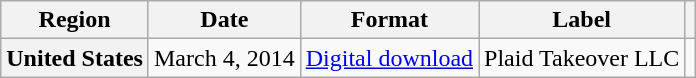<table class="wikitable plainrowheaders">
<tr>
<th scope="col">Region</th>
<th scope="col">Date</th>
<th scope="col">Format</th>
<th scope="col">Label</th>
<th scope="col"></th>
</tr>
<tr>
<th scope="row">United States</th>
<td>March 4, 2014</td>
<td><a href='#'>Digital download</a></td>
<td>Plaid Takeover LLC</td>
<td></td>
</tr>
</table>
